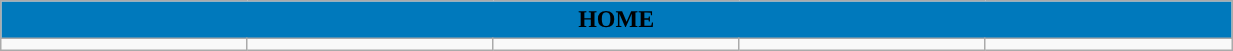<table class="wikitable collapsible collapsed" style="width:65%">
<tr>
<th colspan=16 ! style="color:black; background:#0079BC">HOME</th>
</tr>
<tr>
<td></td>
<td></td>
<td></td>
<td></td>
<td></td>
</tr>
</table>
